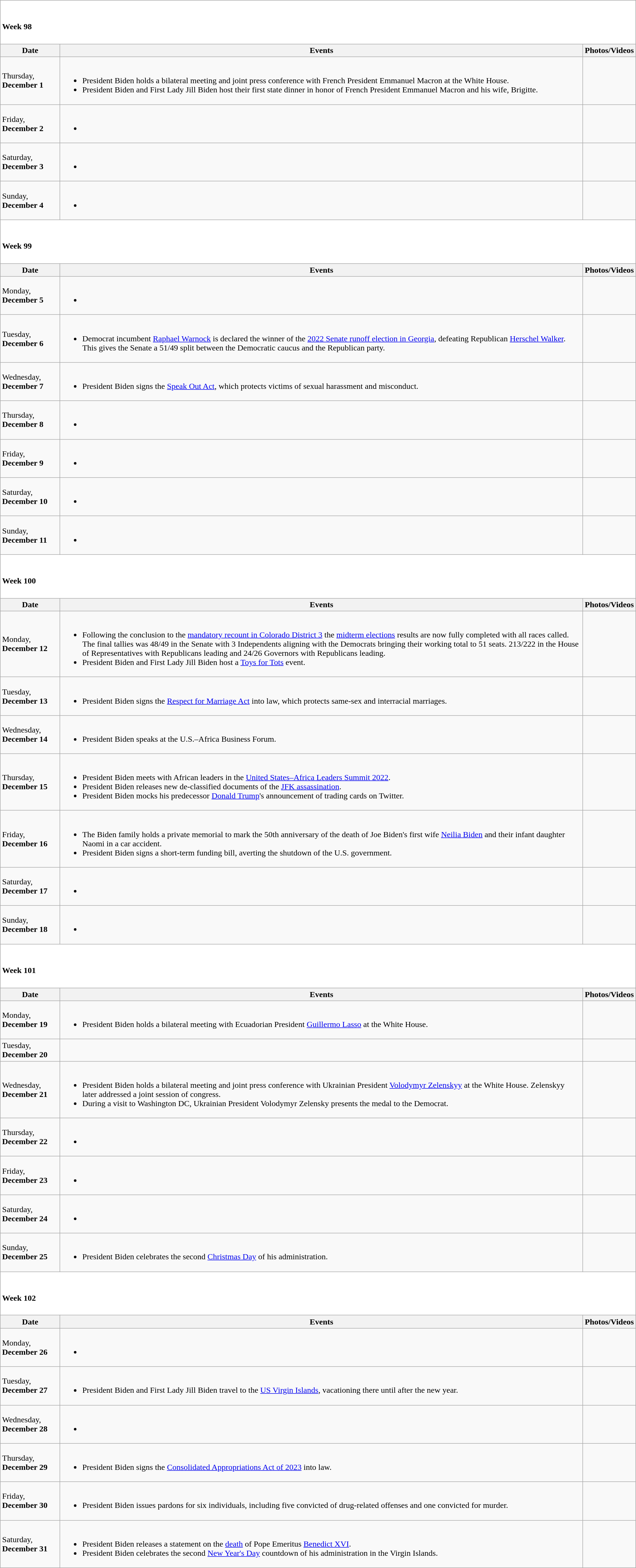<table class="wikitable">
<tr style="background:white;">
<td colspan="3"><br><h4>Week 98</h4></td>
</tr>
<tr>
<th>Date</th>
<th>Events</th>
<th>Photos/Videos</th>
</tr>
<tr>
<td>Thursday, <strong>December 1</strong></td>
<td><br><ul><li>President Biden holds a bilateral meeting and joint press conference with French President Emmanuel Macron at the White House.</li><li>President Biden and First Lady Jill Biden host their first state dinner in honor of French President Emmanuel Macron and his wife, Brigitte.</li></ul></td>
<td></td>
</tr>
<tr>
<td>Friday, <strong>December 2</strong></td>
<td><br><ul><li></li></ul></td>
<td></td>
</tr>
<tr>
<td>Saturday, <strong>December 3</strong></td>
<td><br><ul><li></li></ul></td>
<td></td>
</tr>
<tr>
<td>Sunday, <strong>December 4</strong></td>
<td><br><ul><li></li></ul></td>
<td></td>
</tr>
<tr style="background:white;">
<td colspan="3"><br><h4>Week 99</h4></td>
</tr>
<tr>
<th>Date</th>
<th>Events</th>
<th>Photos/Videos</th>
</tr>
<tr>
<td>Monday, <strong>December 5</strong></td>
<td><br><ul><li></li></ul></td>
<td></td>
</tr>
<tr>
<td>Tuesday, <strong>December 6</strong></td>
<td><br><ul><li>Democrat incumbent <a href='#'>Raphael Warnock</a> is declared the winner of the <a href='#'>2022 Senate runoff election in Georgia</a>, defeating Republican <a href='#'>Herschel Walker</a>. This gives the Senate a 51/49 split between the Democratic caucus and the Republican party.</li></ul></td>
<td></td>
</tr>
<tr>
<td>Wednesday, <strong>December 7</strong></td>
<td><br><ul><li>President Biden signs the <a href='#'>Speak Out Act</a>, which protects victims of sexual harassment and misconduct.</li></ul></td>
<td></td>
</tr>
<tr>
<td>Thursday, <strong>December 8</strong></td>
<td><br><ul><li></li></ul></td>
<td></td>
</tr>
<tr>
<td>Friday, <strong>December 9</strong></td>
<td><br><ul><li></li></ul></td>
<td></td>
</tr>
<tr>
<td>Saturday, <strong>December 10</strong></td>
<td><br><ul><li></li></ul></td>
<td></td>
</tr>
<tr>
<td>Sunday, <strong>December 11</strong></td>
<td><br><ul><li></li></ul></td>
<td></td>
</tr>
<tr style="background:white;">
<td colspan="3"><br><h4>Week 100</h4></td>
</tr>
<tr>
<th>Date</th>
<th>Events</th>
<th>Photos/Videos</th>
</tr>
<tr>
<td>Monday, <strong>December 12</strong></td>
<td><br><ul><li>Following the conclusion to the <a href='#'>mandatory recount in Colorado District 3</a> the <a href='#'>midterm elections</a> results are now fully completed with all races called. The final tallies was 48/49 in the Senate with 3 Independents aligning with the Democrats bringing their working total to 51 seats. 213/222 in the House of Representatives with Republicans leading and 24/26 Governors with Republicans leading.</li><li>President Biden and First Lady Jill Biden host a <a href='#'>Toys for Tots</a> event.</li></ul></td>
<td></td>
</tr>
<tr>
<td>Tuesday, <strong>December 13</strong></td>
<td><br><ul><li>President Biden signs the <a href='#'>Respect for Marriage Act</a> into law, which protects same-sex and interracial marriages.</li></ul></td>
<td></td>
</tr>
<tr>
<td>Wednesday, <strong>December 14</strong></td>
<td><br><ul><li>President Biden speaks at the U.S.–Africa Business Forum.</li></ul></td>
<td></td>
</tr>
<tr>
<td>Thursday, <strong>December 15</strong></td>
<td><br><ul><li>President Biden meets with African leaders in the <a href='#'>United States–Africa Leaders Summit 2022</a>.</li><li>President Biden releases new de-classified documents of the <a href='#'>JFK assassination</a>.</li><li>President Biden mocks his predecessor <a href='#'>Donald Trump</a>'s announcement of trading cards on Twitter.</li></ul></td>
<td></td>
</tr>
<tr>
<td>Friday, <strong>December 16</strong></td>
<td><br><ul><li>The Biden family holds a private memorial to mark the 50th anniversary of the death of Joe Biden's first wife <a href='#'>Neilia Biden</a> and their infant daughter Naomi in a car accident.</li><li>President Biden signs a short-term funding bill, averting the shutdown of the U.S. government.</li></ul></td>
<td></td>
</tr>
<tr>
<td>Saturday, <strong>December 17</strong></td>
<td><br><ul><li></li></ul></td>
<td></td>
</tr>
<tr>
<td>Sunday, <strong>December 18</strong></td>
<td><br><ul><li></li></ul></td>
<td></td>
</tr>
<tr style="background:white;">
<td colspan="3"><br><h4>Week 101</h4></td>
</tr>
<tr>
<th>Date</th>
<th>Events</th>
<th>Photos/Videos</th>
</tr>
<tr>
<td>Monday, <strong>December 19</strong></td>
<td><br><ul><li>President Biden holds a bilateral meeting with Ecuadorian President <a href='#'>Guillermo Lasso</a> at the White House.</li></ul></td>
<td></td>
</tr>
<tr>
<td>Tuesday, <strong>December 20</strong></td>
<td></td>
<td></td>
</tr>
<tr>
<td>Wednesday, <strong>December 21</strong></td>
<td><br><ul><li>President Biden holds a bilateral meeting and joint press conference with Ukrainian President <a href='#'>Volodymyr Zelenskyy</a> at the White House. Zelenskyy later addressed a joint session of congress.</li><li>During a visit to Washington DC, Ukrainian President Volodymyr Zelensky presents the medal to the Democrat.</li></ul></td>
<td></td>
</tr>
<tr>
<td>Thursday, <strong>December 22</strong></td>
<td><br><ul><li></li></ul></td>
<td></td>
</tr>
<tr>
<td>Friday, <strong>December 23</strong></td>
<td><br><ul><li></li></ul></td>
<td></td>
</tr>
<tr>
<td>Saturday, <strong>December 24</strong></td>
<td><br><ul><li></li></ul></td>
<td></td>
</tr>
<tr>
<td>Sunday, <strong>December 25</strong></td>
<td><br><ul><li>President Biden celebrates the second <a href='#'>Christmas Day</a> of his administration.</li></ul></td>
<td></td>
</tr>
<tr style="background:white;">
<td colspan="3"><br><h4>Week 102</h4></td>
</tr>
<tr>
<th>Date</th>
<th>Events</th>
<th>Photos/Videos</th>
</tr>
<tr>
<td>Monday, <strong>December 26</strong></td>
<td><br><ul><li></li></ul></td>
<td></td>
</tr>
<tr>
<td>Tuesday, <strong>December 27</strong></td>
<td><br><ul><li>President Biden and First Lady Jill Biden travel to the <a href='#'>US Virgin Islands</a>, vacationing there until after the new year.</li></ul></td>
<td></td>
</tr>
<tr>
<td>Wednesday, <strong>December 28</strong></td>
<td><br><ul><li></li></ul></td>
<td></td>
</tr>
<tr>
<td>Thursday, <strong>December 29</strong></td>
<td><br><ul><li>President Biden signs the <a href='#'>Consolidated Appropriations Act of 2023</a> into law.</li></ul></td>
<td></td>
</tr>
<tr>
<td>Friday, <strong>December 30</strong></td>
<td><br><ul><li>President Biden issues pardons for six individuals, including five convicted of drug-related offenses and one convicted for murder.</li></ul></td>
<td></td>
</tr>
<tr>
<td>Saturday, <strong>December 31</strong></td>
<td><br><ul><li>President Biden releases a statement on the <a href='#'>death</a> of Pope Emeritus <a href='#'>Benedict XVI</a>.</li><li>President Biden celebrates the second <a href='#'>New Year's Day</a> countdown of his administration in the Virgin Islands.</li></ul></td>
<td></td>
</tr>
</table>
